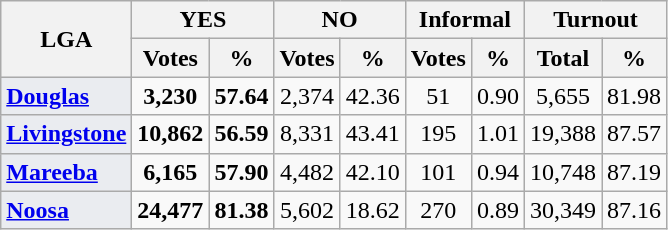<table class="wikitable sortable">
<tr>
<th rowspan="2" style="text-align:center;">LGA</th>
<th colspan="2" align="center">YES</th>
<th colspan="2" align="center">NO</th>
<th colspan="2" align="center">Informal</th>
<th colspan="2" align="center">Turnout</th>
</tr>
<tr>
<th align="center">Votes</th>
<th align="center">%</th>
<th align="center">Votes</th>
<th align="center">%</th>
<th align="center">Votes</th>
<th align="center">%</th>
<th align="center">Total</th>
<th align="center">%</th>
</tr>
<tr>
<td align="left"; style=background:#EAECF0><strong><a href='#'>Douglas</a></strong></td>
<td style="text-align:center;"><strong>3,230</strong></td>
<td> <strong>57.64</strong></td>
<td style="text-align:center;">2,374</td>
<td>42.36</td>
<td style="text-align:center;">51</td>
<td align="center">0.90</td>
<td style="text-align:center;">5,655</td>
<td align="center">81.98</td>
</tr>
<tr>
<td align="left"; style=background:#EAECF0><strong><a href='#'>Livingstone</a></strong></td>
<td style="text-align:center;"><strong>10,862</strong></td>
<td> <strong>56.59</strong></td>
<td style="text-align:center;">8,331</td>
<td>43.41</td>
<td style="text-align:center;">195</td>
<td align="center">1.01</td>
<td style="text-align:center;">19,388</td>
<td align="center">87.57</td>
</tr>
<tr>
<td align="left"; style=background:#EAECF0><strong><a href='#'>Mareeba</a></strong></td>
<td style="text-align:center;"><strong>6,165</strong></td>
<td> <strong>57.90</strong></td>
<td style="text-align:center;">4,482</td>
<td>42.10</td>
<td style="text-align:center;">101</td>
<td align="center">0.94</td>
<td style="text-align:center;">10,748</td>
<td align="center">87.19</td>
</tr>
<tr>
<td align="left"; style=background:#EAECF0><strong><a href='#'>Noosa</a></strong></td>
<td style="text-align:center;"><strong>24,477</strong></td>
<td> <strong>81.38</strong></td>
<td style="text-align:center;">5,602</td>
<td>18.62</td>
<td style="text-align:center;">270</td>
<td align="center">0.89</td>
<td style="text-align:center;">30,349</td>
<td align="center">87.16</td>
</tr>
</table>
